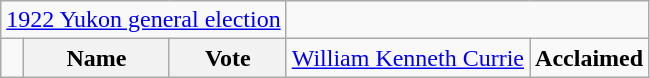<table class="wikitable">
<tr>
<td colspan=3 align=center><a href='#'>1922 Yukon general election</a></td>
</tr>
<tr>
<td></td>
<th><strong>Name </strong></th>
<th><strong>Vote</strong><br></th>
<td><a href='#'>William Kenneth Currie</a></td>
<td colspan="2" align=center><strong>Acclaimed</strong></td>
</tr>
</table>
